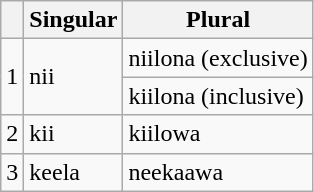<table class="wikitable">
<tr>
<th></th>
<th>Singular</th>
<th>Plural</th>
</tr>
<tr>
<td rowspan="2">1</td>
<td rowspan="2">nii</td>
<td>niilona (exclusive)</td>
</tr>
<tr>
<td>kiilona (inclusive)</td>
</tr>
<tr>
<td>2</td>
<td>kii</td>
<td>kiilowa</td>
</tr>
<tr>
<td>3</td>
<td>keela</td>
<td>neekaawa</td>
</tr>
</table>
